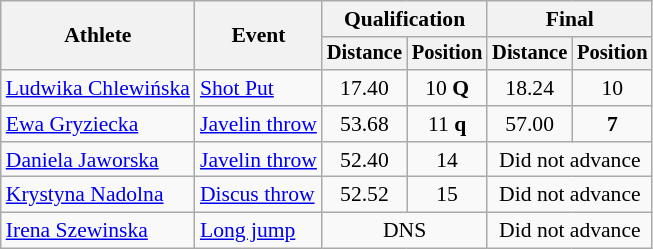<table class=wikitable style="font-size:90%">
<tr>
<th rowspan="2">Athlete</th>
<th rowspan="2">Event</th>
<th colspan="2">Qualification</th>
<th colspan="2">Final</th>
</tr>
<tr style="font-size:95%">
<th>Distance</th>
<th>Position</th>
<th>Distance</th>
<th>Position</th>
</tr>
<tr align=center>
<td align=left><a href='#'>Ludwika Chlewińska</a></td>
<td align=left><a href='#'>Shot Put</a></td>
<td>17.40</td>
<td>10 <strong>Q</strong></td>
<td>18.24</td>
<td>10</td>
</tr>
<tr align=center>
<td align=left><a href='#'>Ewa Gryziecka</a></td>
<td align=left><a href='#'>Javelin throw</a></td>
<td>53.68</td>
<td>11 <strong>q</strong></td>
<td>57.00</td>
<td><strong>7</strong></td>
</tr>
<tr align=center>
<td align=left><a href='#'>Daniela Jaworska</a></td>
<td align=left><a href='#'>Javelin throw</a></td>
<td>52.40</td>
<td>14</td>
<td colspan=2>Did not advance</td>
</tr>
<tr align=center>
<td align=left><a href='#'>Krystyna Nadolna</a></td>
<td align=left><a href='#'>Discus throw</a></td>
<td>52.52</td>
<td>15</td>
<td colspan=2>Did not advance</td>
</tr>
<tr align=center>
<td align=left><a href='#'>Irena Szewinska</a></td>
<td align=left><a href='#'>Long jump</a></td>
<td colspan=2>DNS</td>
<td colspan=6>Did not advance</td>
</tr>
</table>
